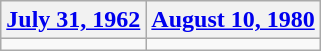<table class=wikitable>
<tr>
<th><a href='#'>July 31, 1962</a></th>
<th><a href='#'>August 10, 1980</a></th>
</tr>
<tr>
<td></td>
<td></td>
</tr>
</table>
